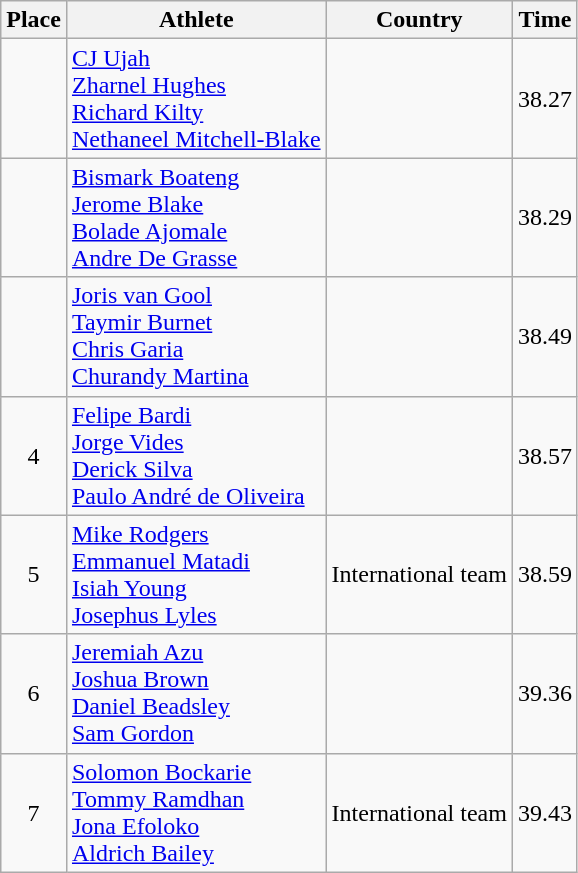<table class="wikitable">
<tr>
<th>Place</th>
<th>Athlete</th>
<th>Country</th>
<th>Time</th>
</tr>
<tr>
<td align=center></td>
<td><a href='#'>CJ Ujah</a><br><a href='#'>Zharnel Hughes</a><br><a href='#'>Richard Kilty</a><br><a href='#'>Nethaneel Mitchell-Blake</a></td>
<td></td>
<td>38.27</td>
</tr>
<tr>
<td align=center></td>
<td><a href='#'>Bismark Boateng</a><br><a href='#'>Jerome Blake</a><br><a href='#'>Bolade Ajomale</a><br><a href='#'>Andre De Grasse</a></td>
<td></td>
<td>38.29</td>
</tr>
<tr>
<td align=center></td>
<td><a href='#'>Joris van Gool</a><br><a href='#'>Taymir Burnet</a><br><a href='#'>Chris Garia</a><br><a href='#'>Churandy Martina</a></td>
<td></td>
<td>38.49</td>
</tr>
<tr>
<td align=center>4</td>
<td><a href='#'>Felipe Bardi</a><br><a href='#'>Jorge Vides</a><br><a href='#'>Derick Silva</a><br><a href='#'>Paulo André de Oliveira</a></td>
<td></td>
<td>38.57</td>
</tr>
<tr>
<td align=center>5</td>
<td><a href='#'>Mike Rodgers</a><br><a href='#'>Emmanuel Matadi</a><br><a href='#'>Isiah Young</a><br><a href='#'>Josephus Lyles</a></td>
<td>International team</td>
<td>38.59</td>
</tr>
<tr>
<td align=center>6</td>
<td><a href='#'>Jeremiah Azu</a><br><a href='#'>Joshua Brown</a><br><a href='#'>Daniel Beadsley</a><br><a href='#'>Sam Gordon</a></td>
<td></td>
<td>39.36</td>
</tr>
<tr>
<td align=center>7</td>
<td><a href='#'>Solomon Bockarie</a><br><a href='#'>Tommy Ramdhan</a><br><a href='#'>Jona Efoloko</a><br><a href='#'>Aldrich Bailey</a></td>
<td>International team</td>
<td>39.43</td>
</tr>
</table>
